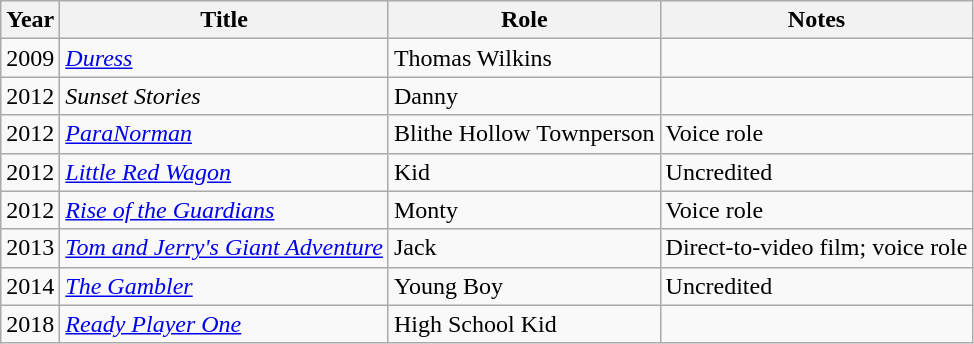<table class="wikitable sortable">
<tr>
<th>Year</th>
<th>Title</th>
<th>Role</th>
<th class="unsortable">Notes</th>
</tr>
<tr>
<td>2009</td>
<td><em><a href='#'>Duress</a></em></td>
<td>Thomas Wilkins</td>
<td></td>
</tr>
<tr>
<td>2012</td>
<td><em>Sunset Stories</em></td>
<td>Danny</td>
<td></td>
</tr>
<tr>
<td>2012</td>
<td><em><a href='#'>ParaNorman</a></em></td>
<td>Blithe Hollow Townperson</td>
<td>Voice role</td>
</tr>
<tr>
<td>2012</td>
<td><em><a href='#'>Little Red Wagon</a></em></td>
<td>Kid</td>
<td>Uncredited</td>
</tr>
<tr>
<td>2012</td>
<td><em><a href='#'>Rise of the Guardians</a></em></td>
<td>Monty</td>
<td>Voice role</td>
</tr>
<tr>
<td>2013</td>
<td><em><a href='#'>Tom and Jerry's Giant Adventure</a></em></td>
<td>Jack</td>
<td>Direct-to-video film; voice role</td>
</tr>
<tr>
<td>2014</td>
<td><em><a href='#'>The Gambler</a></em></td>
<td>Young Boy</td>
<td>Uncredited</td>
</tr>
<tr>
<td>2018</td>
<td><em><a href='#'>Ready Player One</a></em></td>
<td>High School Kid</td>
<td></td>
</tr>
</table>
